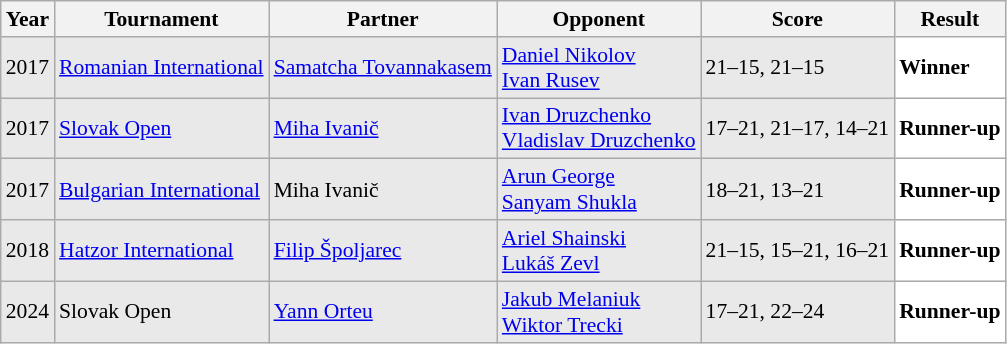<table class="sortable wikitable" style="font-size: 90%;">
<tr>
<th>Year</th>
<th>Tournament</th>
<th>Partner</th>
<th>Opponent</th>
<th>Score</th>
<th>Result</th>
</tr>
<tr style="background:#E9E9E9">
<td align="center">2017</td>
<td align="left"><a href='#'>Romanian International</a></td>
<td align="left"> <a href='#'>Samatcha Tovannakasem</a></td>
<td align="left"> <a href='#'>Daniel Nikolov</a><br> <a href='#'>Ivan Rusev</a></td>
<td align="left">21–15, 21–15</td>
<td style="text-align:left; background:white"> <strong>Winner</strong></td>
</tr>
<tr style="background:#E9E9E9">
<td align="center">2017</td>
<td align="left"><a href='#'>Slovak Open</a></td>
<td align="left"> <a href='#'>Miha Ivanič</a></td>
<td align="left"> <a href='#'>Ivan Druzchenko</a><br> <a href='#'>Vladislav Druzchenko</a></td>
<td align="left">17–21, 21–17, 14–21</td>
<td style="text-align:left; background:white"> <strong>Runner-up</strong></td>
</tr>
<tr style="background:#E9E9E9">
<td align="center">2017</td>
<td align="left"><a href='#'>Bulgarian International</a></td>
<td align="left"> Miha Ivanič</td>
<td align="left"> <a href='#'>Arun George</a><br> <a href='#'>Sanyam Shukla</a></td>
<td align="left">18–21, 13–21</td>
<td style="text-align:left; background:white"> <strong>Runner-up</strong></td>
</tr>
<tr style="background:#E9E9E9">
<td align="center">2018</td>
<td align="left"><a href='#'>Hatzor International</a></td>
<td align="left"> <a href='#'>Filip Špoljarec</a></td>
<td align="left"> <a href='#'>Ariel Shainski</a><br> <a href='#'>Lukáš Zevl</a></td>
<td align="left">21–15, 15–21, 16–21</td>
<td style="text-align:left; background:white"> <strong>Runner-up</strong></td>
</tr>
<tr style="background:#E9E9E9">
<td align="center">2024</td>
<td align="left">Slovak Open</td>
<td align="left"> <a href='#'>Yann Orteu</a></td>
<td align="left"> <a href='#'>Jakub Melaniuk</a><br> <a href='#'>Wiktor Trecki</a></td>
<td align="left">17–21, 22–24</td>
<td style="text-align:left; background:white"> <strong>Runner-up</strong></td>
</tr>
</table>
